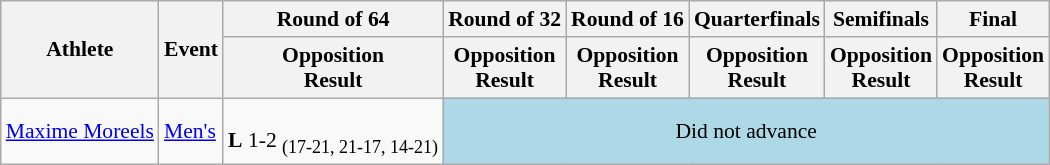<table class="wikitable" style="font-size:90%">
<tr>
<th rowspan=2>Athlete</th>
<th rowspan=2>Event</th>
<th>Round of 64</th>
<th>Round of 32</th>
<th>Round of 16</th>
<th>Quarterfinals</th>
<th>Semifinals</th>
<th>Final</th>
</tr>
<tr>
<th>Opposition<br>Result</th>
<th>Opposition<br>Result</th>
<th>Opposition<br>Result</th>
<th>Opposition<br>Result</th>
<th>Opposition<br>Result</th>
<th>Opposition<br>Result</th>
</tr>
<tr>
<td><a href='#'>Maxime Moreels</a></td>
<td><a href='#'>Men's</a></td>
<td align=center><br><strong>L</strong> 1-2 <sub>(17-21, 21-17, 14-21)</sub></td>
<td colspan=5 bgcolor=lightblue align=center>Did not advance</td>
</tr>
</table>
